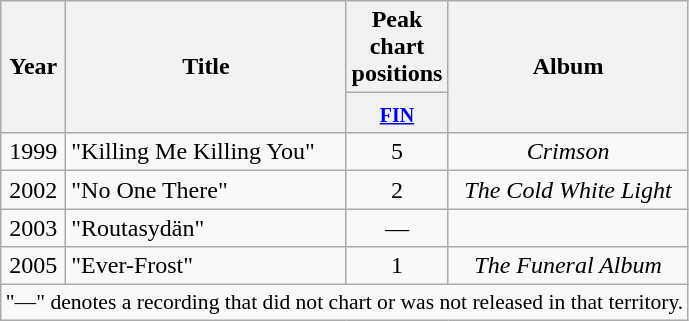<table class=wikitable style=text-align:center;>
<tr>
<th rowspan=2>Year</th>
<th rowspan=2>Title</th>
<th colspan=1>Peak chart positions</th>
<th rowspan=2>Album</th>
</tr>
<tr style="vertical-align:top;line-height:1.2">
<th width=25px><small><a href='#'>FIN</a></small><br></th>
</tr>
<tr>
<td>1999</td>
<td align=left>"Killing Me Killing You"</td>
<td>5</td>
<td><em>Crimson</em></td>
</tr>
<tr>
<td>2002</td>
<td align=left>"No One There"</td>
<td>2</td>
<td><em>The Cold White Light</em></td>
</tr>
<tr>
<td>2003</td>
<td align=left>"Routasydän"</td>
<td>—</td>
<td></td>
</tr>
<tr>
<td>2005</td>
<td align=left>"Ever-Frost"</td>
<td>1</td>
<td><em>The Funeral Album</em></td>
</tr>
<tr>
<td colspan="15" style="font-size:90%">"—" denotes a recording that did not chart or was not released in that territory.</td>
</tr>
</table>
